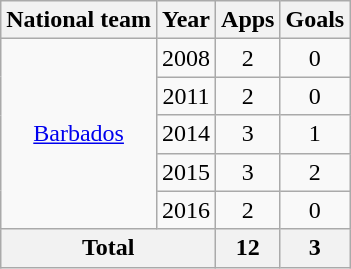<table class="wikitable" style="text-align: center;">
<tr>
<th>National team</th>
<th>Year</th>
<th>Apps</th>
<th>Goals</th>
</tr>
<tr>
<td rowspan="5"><a href='#'>Barbados</a></td>
<td>2008</td>
<td>2</td>
<td>0</td>
</tr>
<tr>
<td>2011</td>
<td>2</td>
<td>0</td>
</tr>
<tr>
<td>2014</td>
<td>3</td>
<td>1</td>
</tr>
<tr>
<td>2015</td>
<td>3</td>
<td>2</td>
</tr>
<tr>
<td>2016</td>
<td>2</td>
<td>0</td>
</tr>
<tr>
<th colspan="2">Total</th>
<th>12</th>
<th>3</th>
</tr>
</table>
